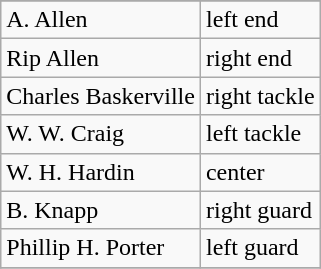<table class="wikitable">
<tr>
</tr>
<tr>
<td>A. Allen</td>
<td>left end</td>
</tr>
<tr>
<td>Rip Allen</td>
<td>right end</td>
</tr>
<tr>
<td>Charles Baskerville</td>
<td>right tackle</td>
</tr>
<tr>
<td>W. W. Craig</td>
<td>left tackle</td>
</tr>
<tr>
<td>W. H. Hardin</td>
<td>center</td>
</tr>
<tr>
<td>B. Knapp</td>
<td>right guard</td>
</tr>
<tr>
<td>Phillip H. Porter</td>
<td>left guard</td>
</tr>
<tr>
</tr>
</table>
